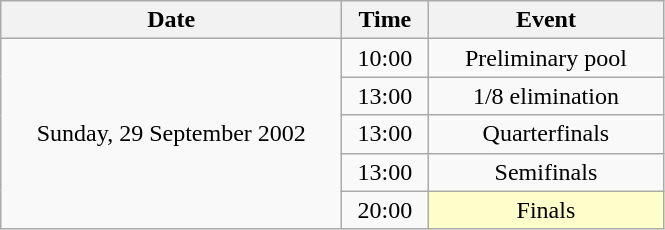<table class = "wikitable" style="text-align:center;">
<tr>
<th width=220>Date</th>
<th width=50>Time</th>
<th width=150>Event</th>
</tr>
<tr>
<td rowspan=5>Sunday, 29 September 2002</td>
<td>10:00</td>
<td>Preliminary pool</td>
</tr>
<tr>
<td>13:00</td>
<td>1/8 elimination</td>
</tr>
<tr>
<td>13:00</td>
<td>Quarterfinals</td>
</tr>
<tr>
<td>13:00</td>
<td>Semifinals</td>
</tr>
<tr>
<td>20:00</td>
<td bgcolor=ffffcc>Finals</td>
</tr>
</table>
